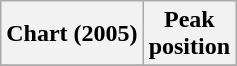<table class="wikitable plainrowheaders">
<tr>
<th scope="col">Chart (2005)</th>
<th scope="col">Peak<br>position</th>
</tr>
<tr>
</tr>
</table>
